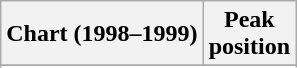<table class="wikitable sortable plainrowheaders">
<tr>
<th>Chart (1998–1999)</th>
<th>Peak<br>position</th>
</tr>
<tr>
</tr>
<tr>
</tr>
<tr>
</tr>
<tr>
</tr>
<tr>
</tr>
</table>
